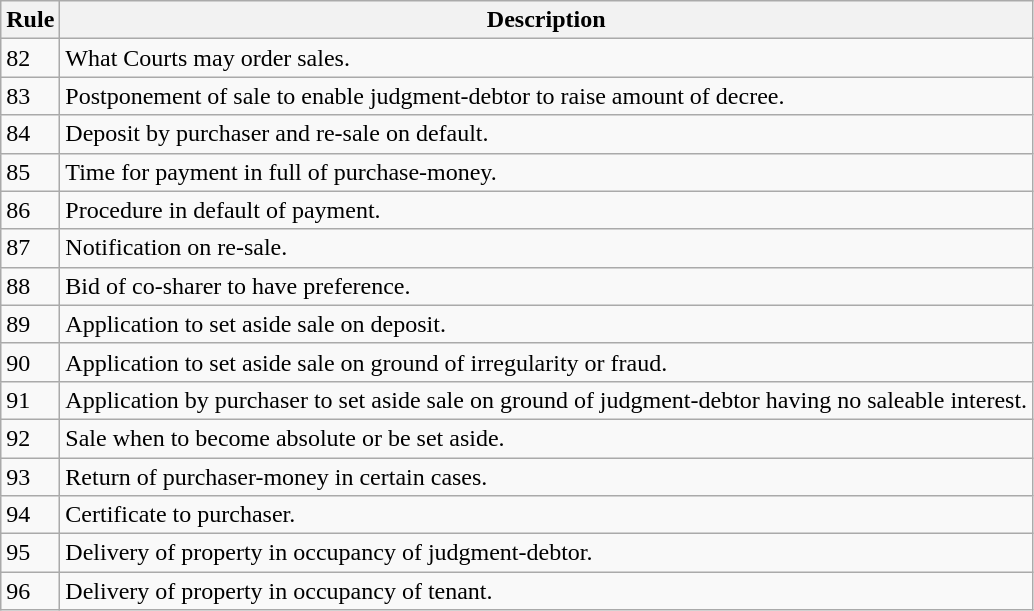<table class="wikitable">
<tr>
<th>Rule</th>
<th>Description</th>
</tr>
<tr>
<td>82</td>
<td>What Courts may order sales.</td>
</tr>
<tr>
<td>83</td>
<td>Postponement of sale to enable judgment-debtor to raise amount of decree.</td>
</tr>
<tr>
<td>84</td>
<td>Deposit by purchaser and re-sale on default.</td>
</tr>
<tr>
<td>85</td>
<td>Time for payment in full of purchase-money.</td>
</tr>
<tr>
<td>86</td>
<td>Procedure in default of payment.</td>
</tr>
<tr>
<td>87</td>
<td>Notification on re-sale.</td>
</tr>
<tr>
<td>88</td>
<td>Bid of co-sharer to have preference.</td>
</tr>
<tr>
<td>89</td>
<td>Application to set aside sale on deposit.</td>
</tr>
<tr>
<td>90</td>
<td>Application to set aside sale on ground of irregularity or fraud.</td>
</tr>
<tr>
<td>91</td>
<td>Application by purchaser to set aside sale on ground of judgment-debtor having no saleable interest.</td>
</tr>
<tr>
<td>92</td>
<td>Sale when to become absolute or be set aside.</td>
</tr>
<tr>
<td>93</td>
<td>Return of purchaser-money in certain cases.</td>
</tr>
<tr>
<td>94</td>
<td>Certificate to purchaser.</td>
</tr>
<tr>
<td>95</td>
<td>Delivery of property in occupancy of judgment-debtor.</td>
</tr>
<tr>
<td>96</td>
<td>Delivery of property in occupancy of tenant.</td>
</tr>
</table>
